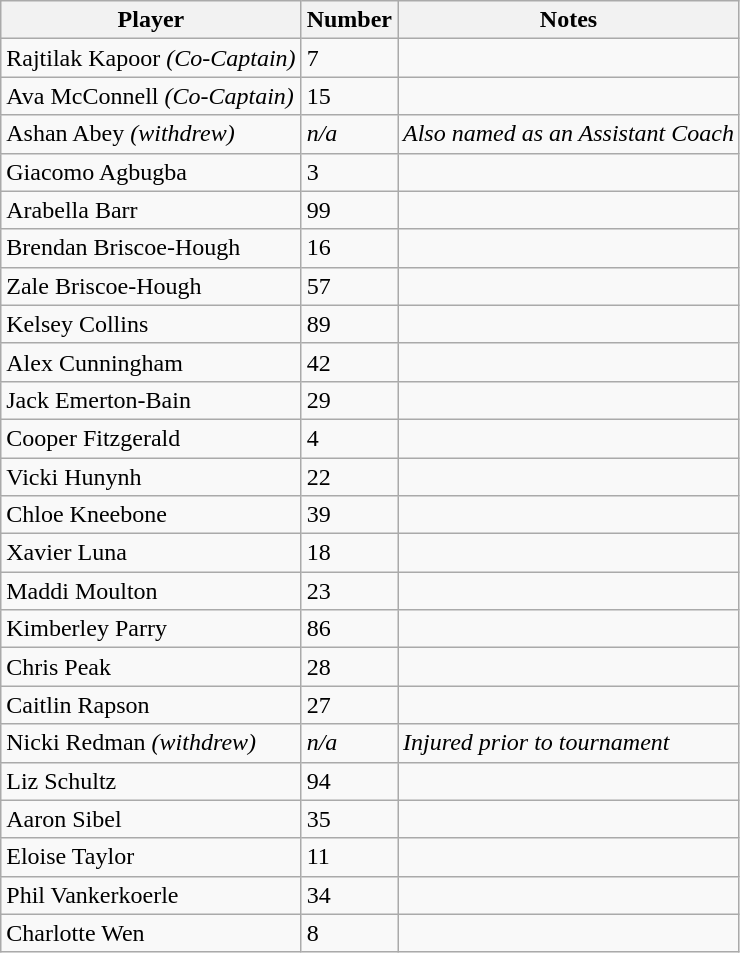<table class="wikitable mw-collapsible mw-collapsed">
<tr>
<th>Player</th>
<th>Number</th>
<th>Notes</th>
</tr>
<tr>
<td>Rajtilak Kapoor <em>(Co-Captain)</em></td>
<td>7</td>
<td></td>
</tr>
<tr>
<td>Ava McConnell <em>(Co-Captain)</em></td>
<td>15</td>
<td></td>
</tr>
<tr>
<td>Ashan Abey <em>(withdrew)</em></td>
<td><em>n/a</em></td>
<td><em>Also named as an Assistant Coach</em></td>
</tr>
<tr>
<td>Giacomo Agbugba</td>
<td>3</td>
<td></td>
</tr>
<tr>
<td>Arabella Barr</td>
<td>99</td>
<td></td>
</tr>
<tr>
<td>Brendan Briscoe-Hough</td>
<td>16</td>
<td></td>
</tr>
<tr>
<td>Zale Briscoe-Hough</td>
<td>57</td>
<td></td>
</tr>
<tr>
<td>Kelsey Collins</td>
<td>89</td>
<td></td>
</tr>
<tr>
<td>Alex Cunningham</td>
<td>42</td>
<td></td>
</tr>
<tr>
<td>Jack Emerton-Bain</td>
<td>29</td>
<td></td>
</tr>
<tr>
<td>Cooper Fitzgerald</td>
<td>4</td>
<td></td>
</tr>
<tr>
<td>Vicki Hunynh</td>
<td>22</td>
<td></td>
</tr>
<tr>
<td>Chloe Kneebone</td>
<td>39</td>
<td></td>
</tr>
<tr>
<td>Xavier Luna</td>
<td>18</td>
<td></td>
</tr>
<tr>
<td>Maddi Moulton</td>
<td>23</td>
<td></td>
</tr>
<tr>
<td>Kimberley Parry</td>
<td>86</td>
<td></td>
</tr>
<tr>
<td>Chris Peak</td>
<td>28</td>
<td></td>
</tr>
<tr>
<td>Caitlin Rapson</td>
<td>27</td>
<td></td>
</tr>
<tr>
<td>Nicki Redman <em>(withdrew)</em></td>
<td><em>n/a</em></td>
<td><em>Injured prior to tournament</em></td>
</tr>
<tr>
<td>Liz Schultz</td>
<td>94</td>
<td></td>
</tr>
<tr>
<td>Aaron Sibel</td>
<td>35</td>
<td></td>
</tr>
<tr>
<td>Eloise Taylor</td>
<td>11</td>
<td></td>
</tr>
<tr>
<td>Phil Vankerkoerle</td>
<td>34</td>
<td></td>
</tr>
<tr>
<td>Charlotte Wen</td>
<td>8</td>
<td></td>
</tr>
</table>
